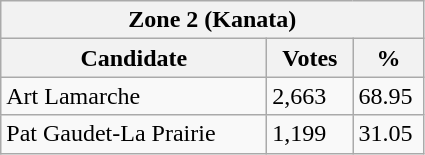<table class="wikitable">
<tr>
<th colspan="3">Zone 2 (Kanata)</th>
</tr>
<tr>
<th style="width: 170px">Candidate</th>
<th style="width: 50px">Votes</th>
<th style="width: 40px">%</th>
</tr>
<tr>
<td>Art Lamarche</td>
<td>2,663</td>
<td>68.95</td>
</tr>
<tr>
<td>Pat Gaudet-La Prairie</td>
<td>1,199</td>
<td>31.05</td>
</tr>
</table>
